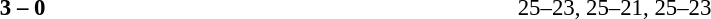<table width=100% cellspacing=1>
<tr>
<th width=20%></th>
<th width=12%></th>
<th width=20%></th>
<th width=33%></th>
<td></td>
</tr>
<tr style=font-size:95%>
<td align=right><strong></strong></td>
<td align=center><strong>3 – 0</strong></td>
<td></td>
<td>25–23, 25–21, 25–23</td>
</tr>
</table>
